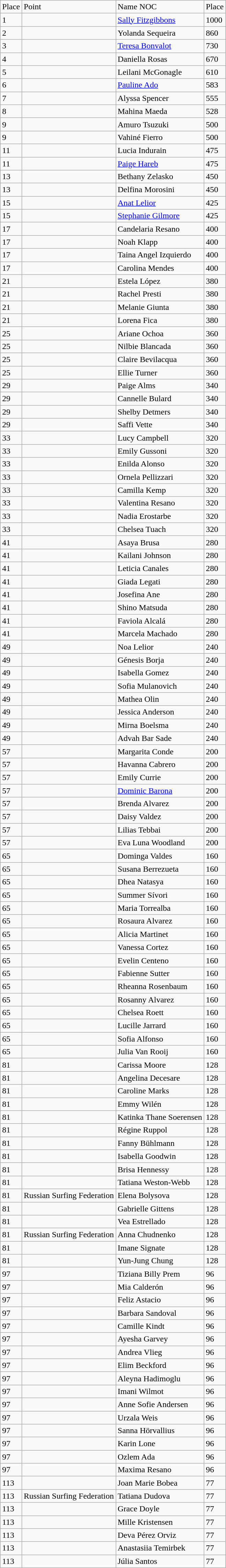<table class="wikitable mw-collapsible mw-collapsed">
<tr>
<td>Place</td>
<td>Point</td>
<td>Name NOC</td>
<td>Place</td>
</tr>
<tr>
<td>1</td>
<td></td>
<td><a href='#'>Sally Fitzgibbons</a></td>
<td>1000</td>
</tr>
<tr>
<td>2</td>
<td></td>
<td>Yolanda Sequeira</td>
<td>860</td>
</tr>
<tr>
<td>3</td>
<td></td>
<td><a href='#'>Teresa Bonvalot</a></td>
<td>730</td>
</tr>
<tr>
<td>4</td>
<td></td>
<td>Daniella Rosas</td>
<td>670</td>
</tr>
<tr>
<td>5</td>
<td></td>
<td>Leilani McGonagle</td>
<td>610</td>
</tr>
<tr>
<td>6</td>
<td></td>
<td><a href='#'>Pauline Ado</a></td>
<td>583</td>
</tr>
<tr>
<td>7</td>
<td></td>
<td>Alyssa Spencer</td>
<td>555</td>
</tr>
<tr>
<td>8</td>
<td></td>
<td>Mahina Maeda</td>
<td>528</td>
</tr>
<tr>
<td>9</td>
<td></td>
<td>Amuro Tsuzuki</td>
<td>500</td>
</tr>
<tr>
<td>9</td>
<td></td>
<td>Vahiné Fierro</td>
<td>500</td>
</tr>
<tr>
<td>11</td>
<td></td>
<td>Lucia Indurain</td>
<td>475</td>
</tr>
<tr>
<td>11</td>
<td></td>
<td><a href='#'>Paige Hareb</a></td>
<td>475</td>
</tr>
<tr>
<td>13</td>
<td></td>
<td>Bethany Zelasko</td>
<td>450</td>
</tr>
<tr>
<td>13</td>
<td></td>
<td>Delfina Morosini</td>
<td>450</td>
</tr>
<tr>
<td>15</td>
<td></td>
<td><a href='#'>Anat Lelior</a></td>
<td>425</td>
</tr>
<tr>
<td>15</td>
<td></td>
<td><a href='#'>Stephanie Gilmore</a></td>
<td>425</td>
</tr>
<tr>
<td>17</td>
<td></td>
<td>Candelaria Resano</td>
<td>400</td>
</tr>
<tr>
<td>17</td>
<td></td>
<td>Noah Klapp</td>
<td>400</td>
</tr>
<tr>
<td>17</td>
<td></td>
<td>Taina Angel Izquierdo</td>
<td>400</td>
</tr>
<tr>
<td>17</td>
<td></td>
<td>Carolina Mendes</td>
<td>400</td>
</tr>
<tr>
<td>21</td>
<td></td>
<td>Estela López</td>
<td>380</td>
</tr>
<tr>
<td>21</td>
<td></td>
<td>Rachel Presti</td>
<td>380</td>
</tr>
<tr>
<td>21</td>
<td></td>
<td>Melanie Giunta</td>
<td>380</td>
</tr>
<tr>
<td>21</td>
<td></td>
<td>Lorena Fica</td>
<td>380</td>
</tr>
<tr>
<td>25</td>
<td></td>
<td>Ariane Ochoa</td>
<td>360</td>
</tr>
<tr>
<td>25</td>
<td></td>
<td>Nilbie Blancada</td>
<td>360</td>
</tr>
<tr>
<td>25</td>
<td></td>
<td>Claire Bevilacqua</td>
<td>360</td>
</tr>
<tr>
<td>25</td>
<td></td>
<td>Ellie Turner</td>
<td>360</td>
</tr>
<tr>
<td>29</td>
<td></td>
<td>Paige Alms</td>
<td>340</td>
</tr>
<tr>
<td>29</td>
<td></td>
<td>Cannelle Bulard</td>
<td>340</td>
</tr>
<tr>
<td>29</td>
<td></td>
<td>Shelby Detmers</td>
<td>340</td>
</tr>
<tr>
<td>29</td>
<td></td>
<td>Saffi Vette</td>
<td>340</td>
</tr>
<tr>
<td>33</td>
<td></td>
<td>Lucy Campbell</td>
<td>320</td>
</tr>
<tr>
<td>33</td>
<td></td>
<td>Emily Gussoni</td>
<td>320</td>
</tr>
<tr>
<td>33</td>
<td></td>
<td>Enilda Alonso</td>
<td>320</td>
</tr>
<tr>
<td>33</td>
<td></td>
<td>Ornela Pellizzari</td>
<td>320</td>
</tr>
<tr>
<td>33</td>
<td></td>
<td>Camilla Kemp</td>
<td>320</td>
</tr>
<tr>
<td>33</td>
<td></td>
<td>Valentina Resano</td>
<td>320</td>
</tr>
<tr>
<td>33</td>
<td></td>
<td>Nadia Erostarbe</td>
<td>320</td>
</tr>
<tr>
<td>33</td>
<td></td>
<td>Chelsea Tuach</td>
<td>320</td>
</tr>
<tr>
<td>41</td>
<td></td>
<td>Asaya Brusa</td>
<td>280</td>
</tr>
<tr>
<td>41</td>
<td></td>
<td>Kailani Johnson</td>
<td>280</td>
</tr>
<tr>
<td>41</td>
<td></td>
<td>Leticia Canales</td>
<td>280</td>
</tr>
<tr>
<td>41</td>
<td></td>
<td>Giada Legati</td>
<td>280</td>
</tr>
<tr>
<td>41</td>
<td></td>
<td>Josefina Ane</td>
<td>280</td>
</tr>
<tr>
<td>41</td>
<td></td>
<td>Shino Matsuda</td>
<td>280</td>
</tr>
<tr>
<td>41</td>
<td></td>
<td>Faviola Alcalá</td>
<td>280</td>
</tr>
<tr>
<td>41</td>
<td></td>
<td>Marcela Machado</td>
<td>280</td>
</tr>
<tr>
<td>49</td>
<td></td>
<td>Noa Lelior</td>
<td>240</td>
</tr>
<tr>
<td>49</td>
<td></td>
<td>Génesis Borja</td>
<td>240</td>
</tr>
<tr>
<td>49</td>
<td></td>
<td>Isabella Gomez</td>
<td>240</td>
</tr>
<tr>
<td>49</td>
<td></td>
<td>Sofia Mulanovich</td>
<td>240</td>
</tr>
<tr>
<td>49</td>
<td></td>
<td>Mathea Olin</td>
<td>240</td>
</tr>
<tr>
<td>49</td>
<td></td>
<td>Jessica Anderson</td>
<td>240</td>
</tr>
<tr>
<td>49</td>
<td></td>
<td>Mirna Boelsma</td>
<td>240</td>
</tr>
<tr>
<td>49</td>
<td></td>
<td>Advah Bar Sade</td>
<td>240</td>
</tr>
<tr>
<td>57</td>
<td></td>
<td>Margarita Conde</td>
<td>200</td>
</tr>
<tr>
<td>57</td>
<td></td>
<td>Havanna Cabrero</td>
<td>200</td>
</tr>
<tr>
<td>57</td>
<td></td>
<td>Emily Currie</td>
<td>200</td>
</tr>
<tr>
<td>57</td>
<td></td>
<td><a href='#'>Dominic Barona</a></td>
<td>200</td>
</tr>
<tr>
<td>57</td>
<td></td>
<td>Brenda Alvarez</td>
<td>200</td>
</tr>
<tr>
<td>57</td>
<td></td>
<td>Daisy Valdez</td>
<td>200</td>
</tr>
<tr>
<td>57</td>
<td></td>
<td>Lilias Tebbai</td>
<td>200</td>
</tr>
<tr>
<td>57</td>
<td></td>
<td>Eva Luna Woodland</td>
<td>200</td>
</tr>
<tr>
<td>65</td>
<td></td>
<td>Dominga Valdes</td>
<td>160</td>
</tr>
<tr>
<td>65</td>
<td></td>
<td>Susana Berrezueta</td>
<td>160</td>
</tr>
<tr>
<td>65</td>
<td></td>
<td>Dhea Natasya</td>
<td>160</td>
</tr>
<tr>
<td>65</td>
<td></td>
<td>Summer Sívori</td>
<td>160</td>
</tr>
<tr>
<td>65</td>
<td></td>
<td>Maria Torrealba</td>
<td>160</td>
</tr>
<tr>
<td>65</td>
<td></td>
<td>Rosaura Alvarez</td>
<td>160</td>
</tr>
<tr>
<td>65</td>
<td></td>
<td>Alicia Martinet</td>
<td>160</td>
</tr>
<tr>
<td>65</td>
<td></td>
<td>Vanessa Cortez</td>
<td>160</td>
</tr>
<tr>
<td>65</td>
<td></td>
<td>Evelin Centeno</td>
<td>160</td>
</tr>
<tr>
<td>65</td>
<td></td>
<td>Fabienne Sutter</td>
<td>160</td>
</tr>
<tr>
<td>65</td>
<td></td>
<td>Rheanna Rosenbaum</td>
<td>160</td>
</tr>
<tr>
<td>65</td>
<td></td>
<td>Rosanny Alvarez</td>
<td>160</td>
</tr>
<tr>
<td>65</td>
<td></td>
<td>Chelsea Roett</td>
<td>160</td>
</tr>
<tr>
<td>65</td>
<td></td>
<td>Lucille Jarrard</td>
<td>160</td>
</tr>
<tr>
<td>65</td>
<td></td>
<td>Sofia Alfonso</td>
<td>160</td>
</tr>
<tr>
<td>65</td>
<td></td>
<td>Julia Van Rooij</td>
<td>160</td>
</tr>
<tr>
<td>81</td>
<td></td>
<td>Carissa Moore</td>
<td>128</td>
</tr>
<tr>
<td>81</td>
<td></td>
<td>Angelina Decesare</td>
<td>128</td>
</tr>
<tr>
<td>81</td>
<td></td>
<td>Caroline Marks</td>
<td>128</td>
</tr>
<tr>
<td>81</td>
<td></td>
<td>Emmy Wilén</td>
<td>128</td>
</tr>
<tr>
<td>81</td>
<td></td>
<td>Katinka Thane Soerensen</td>
<td>128</td>
</tr>
<tr>
<td>81</td>
<td></td>
<td>Régine Ruppol</td>
<td>128</td>
</tr>
<tr>
<td>81</td>
<td></td>
<td>Fanny Bühlmann</td>
<td>128</td>
</tr>
<tr>
<td>81</td>
<td></td>
<td>Isabella Goodwin</td>
<td>128</td>
</tr>
<tr>
<td>81</td>
<td></td>
<td>Brisa Hennessy</td>
<td>128</td>
</tr>
<tr>
<td>81</td>
<td></td>
<td>Tatiana Weston-Webb</td>
<td>128</td>
</tr>
<tr>
<td>81</td>
<td>Russian Surfing Federation</td>
<td>Elena Bolysova</td>
<td>128</td>
</tr>
<tr>
<td>81</td>
<td></td>
<td>Gabrielle Gittens</td>
<td>128</td>
</tr>
<tr>
<td>81</td>
<td></td>
<td>Vea Estrellado</td>
<td>128</td>
</tr>
<tr>
<td>81</td>
<td>Russian Surfing Federation</td>
<td>Anna Chudnenko</td>
<td>128</td>
</tr>
<tr>
<td>81</td>
<td></td>
<td>Imane Signate</td>
<td>128</td>
</tr>
<tr>
<td>81</td>
<td></td>
<td>Yun-Jung Chung</td>
<td>128</td>
</tr>
<tr>
<td>97</td>
<td></td>
<td>Tiziana Billy Prem</td>
<td>96</td>
</tr>
<tr>
<td>97</td>
<td></td>
<td>Mia Calderón</td>
<td>96</td>
</tr>
<tr>
<td>97</td>
<td></td>
<td>Feliz Astacio</td>
<td>96</td>
</tr>
<tr>
<td>97</td>
<td></td>
<td>Barbara Sandoval</td>
<td>96</td>
</tr>
<tr>
<td>97</td>
<td></td>
<td>Camille Kindt</td>
<td>96</td>
</tr>
<tr>
<td>97</td>
<td></td>
<td>Ayesha Garvey</td>
<td>96</td>
</tr>
<tr>
<td>97</td>
<td></td>
<td>Andrea Vlieg</td>
<td>96</td>
</tr>
<tr>
<td>97</td>
<td></td>
<td>Elim Beckford</td>
<td>96</td>
</tr>
<tr>
<td>97</td>
<td></td>
<td>Aleyna Hadimoglu</td>
<td>96</td>
</tr>
<tr>
<td>97</td>
<td></td>
<td>Imani Wilmot</td>
<td>96</td>
</tr>
<tr>
<td>97</td>
<td></td>
<td>Anne Sofie Andersen</td>
<td>96</td>
</tr>
<tr>
<td>97</td>
<td></td>
<td>Urzala Weis</td>
<td>96</td>
</tr>
<tr>
<td>97</td>
<td></td>
<td>Sanna Hörvallius</td>
<td>96</td>
</tr>
<tr>
<td>97</td>
<td></td>
<td>Karin Lone</td>
<td>96</td>
</tr>
<tr>
<td>97</td>
<td></td>
<td>Ozlem Ada</td>
<td>96</td>
</tr>
<tr>
<td>97</td>
<td></td>
<td>Maxima Resano</td>
<td>96</td>
</tr>
<tr>
<td>113</td>
<td></td>
<td>Joan Marie Bobea</td>
<td>77</td>
</tr>
<tr>
<td>113</td>
<td>Russian Surfing Federation</td>
<td>Tatiana Dudova</td>
<td>77</td>
</tr>
<tr>
<td>113</td>
<td></td>
<td>Grace Doyle</td>
<td>77</td>
</tr>
<tr>
<td>113</td>
<td></td>
<td>Mille Kristensen</td>
<td>77</td>
</tr>
<tr>
<td>113</td>
<td></td>
<td>Deva Pérez Orviz</td>
<td>77</td>
</tr>
<tr>
<td>113</td>
<td></td>
<td>Anastasiia Temirbek</td>
<td>77</td>
</tr>
<tr>
<td>113</td>
<td></td>
<td>Júlia Santos</td>
<td>77</td>
</tr>
</table>
